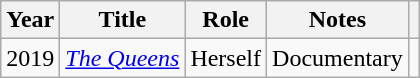<table class="wikitable">
<tr>
<th>Year</th>
<th>Title</th>
<th>Role</th>
<th>Notes</th>
<th></th>
</tr>
<tr>
<td>2019</td>
<td><em><a href='#'>The Queens</a></em></td>
<td>Herself</td>
<td>Documentary</td>
<td></td>
</tr>
</table>
